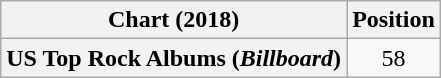<table class="wikitable plainrowheaders" style="text-align:center">
<tr>
<th scope="col">Chart (2018)</th>
<th scope="col">Position</th>
</tr>
<tr>
<th scope="row">US Top Rock Albums (<em>Billboard</em>)</th>
<td>58</td>
</tr>
</table>
